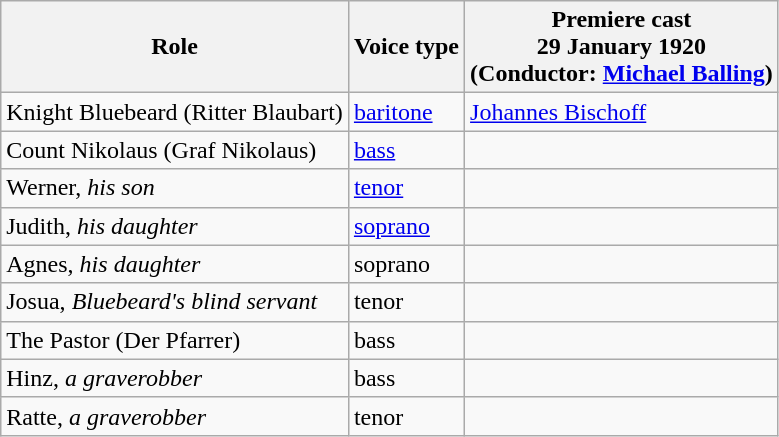<table class="wikitable">
<tr>
<th>Role</th>
<th>Voice type</th>
<th>Premiere cast<br>29 January 1920<br>(Conductor: <a href='#'>Michael Balling</a>)</th>
</tr>
<tr>
<td>Knight Bluebeard (Ritter Blaubart)</td>
<td><a href='#'>baritone</a></td>
<td><a href='#'>Johannes Bischoff</a></td>
</tr>
<tr>
<td>Count Nikolaus (Graf Nikolaus)</td>
<td><a href='#'>bass</a></td>
<td></td>
</tr>
<tr>
<td>Werner, <em>his son</em></td>
<td><a href='#'>tenor</a></td>
<td></td>
</tr>
<tr>
<td>Judith, <em>his daughter</em></td>
<td><a href='#'>soprano</a></td>
<td></td>
</tr>
<tr>
<td>Agnes, <em>his daughter</em></td>
<td>soprano</td>
<td></td>
</tr>
<tr>
<td>Josua, <em>Bluebeard's blind servant</em></td>
<td>tenor</td>
<td></td>
</tr>
<tr>
<td>The Pastor (Der Pfarrer)</td>
<td>bass</td>
<td></td>
</tr>
<tr>
<td>Hinz, <em>a graverobber</em></td>
<td>bass</td>
<td></td>
</tr>
<tr>
<td>Ratte, <em>a graverobber</em></td>
<td>tenor</td>
<td></td>
</tr>
</table>
